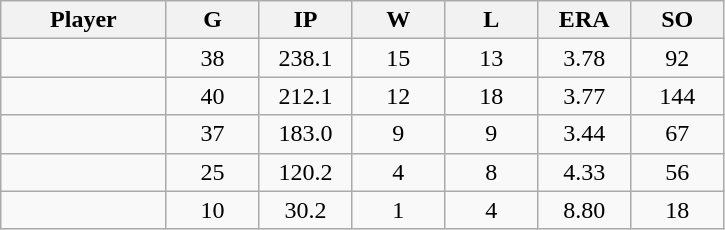<table class="wikitable sortable">
<tr>
<th bgcolor="#DDDDFF" width="16%">Player</th>
<th bgcolor="#DDDDFF" width="9%">G</th>
<th bgcolor="#DDDDFF" width="9%">IP</th>
<th bgcolor="#DDDDFF" width="9%">W</th>
<th bgcolor="#DDDDFF" width="9%">L</th>
<th bgcolor="#DDDDFF" width="9%">ERA</th>
<th bgcolor="#DDDDFF" width="9%">SO</th>
</tr>
<tr align="center">
<td></td>
<td>38</td>
<td>238.1</td>
<td>15</td>
<td>13</td>
<td>3.78</td>
<td>92</td>
</tr>
<tr align="center">
<td></td>
<td>40</td>
<td>212.1</td>
<td>12</td>
<td>18</td>
<td>3.77</td>
<td>144</td>
</tr>
<tr align="center">
<td></td>
<td>37</td>
<td>183.0</td>
<td>9</td>
<td>9</td>
<td>3.44</td>
<td>67</td>
</tr>
<tr align="center">
<td></td>
<td>25</td>
<td>120.2</td>
<td>4</td>
<td>8</td>
<td>4.33</td>
<td>56</td>
</tr>
<tr align="center">
<td></td>
<td>10</td>
<td>30.2</td>
<td>1</td>
<td>4</td>
<td>8.80</td>
<td>18</td>
</tr>
</table>
